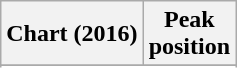<table class="wikitable sortable plainrowheaders" style="text-align:center;">
<tr>
<th>Chart (2016)</th>
<th>Peak<br>position</th>
</tr>
<tr>
</tr>
<tr>
</tr>
<tr>
</tr>
<tr>
</tr>
<tr>
</tr>
</table>
